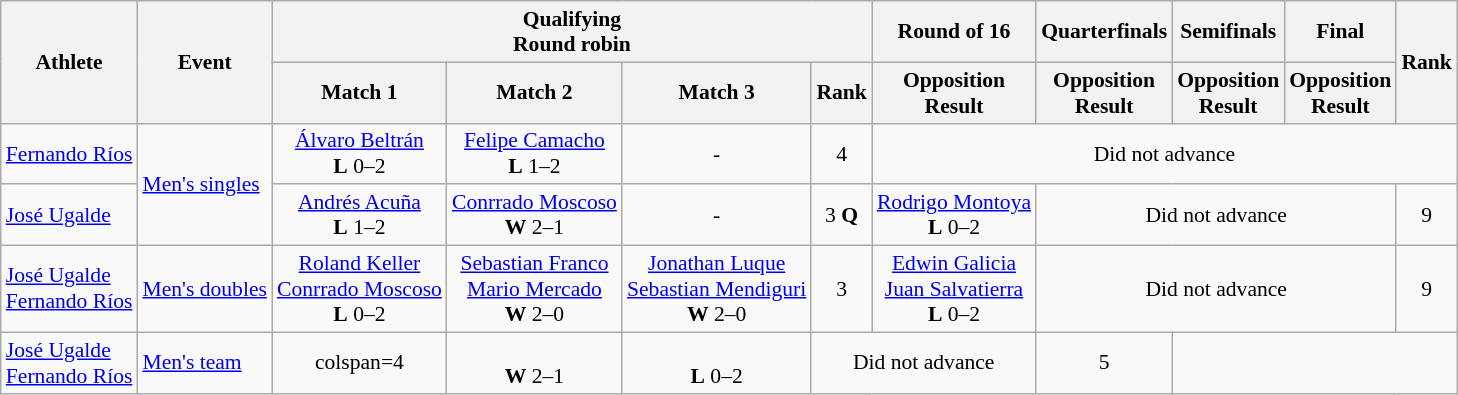<table class="wikitable" style="font-size:90%">
<tr>
<th rowspan="2">Athlete</th>
<th rowspan="2">Event</th>
<th colspan="4">Qualifying<br>Round robin</th>
<th>Round of 16</th>
<th>Quarterfinals</th>
<th>Semifinals</th>
<th>Final</th>
<th rowspan="2">Rank</th>
</tr>
<tr>
<th>Match 1</th>
<th>Match 2</th>
<th>Match 3</th>
<th>Rank</th>
<th>Opposition<br>Result</th>
<th>Opposition<br>Result</th>
<th>Opposition<br>Result</th>
<th>Opposition<br>Result</th>
</tr>
<tr align=center>
<td align=left><a href='#'>Fernando Ríos</a></td>
<td rowspan=2 align=left><a href='#'>Men's singles</a></td>
<td align=center> <a href='#'>Álvaro Beltrán</a><br><strong>L</strong> 0–2</td>
<td align=center> <a href='#'>Felipe Camacho</a><br><strong>L</strong> 1–2</td>
<td align=center>-</td>
<td>4</td>
<td colspan=5>Did not advance</td>
</tr>
<tr align=center>
<td align=left><a href='#'>José Ugalde</a></td>
<td align=center> <a href='#'>Andrés Acuña</a><br><strong>L</strong> 1–2</td>
<td align=center> <a href='#'>Conrrado Moscoso</a><br><strong>W</strong> 2–1</td>
<td align=center>-</td>
<td>3 <strong>Q</strong></td>
<td align=center> <a href='#'>Rodrigo Montoya</a><br><strong>L</strong> 0–2</td>
<td colspan=3>Did not advance</td>
<td>9</td>
</tr>
<tr align=center>
<td align=left><a href='#'>José Ugalde</a><br><a href='#'>Fernando Ríos</a></td>
<td align=left><a href='#'>Men's doubles</a></td>
<td align=center> <a href='#'>Roland Keller</a><br><a href='#'>Conrrado Moscoso</a><br><strong>L</strong> 0–2</td>
<td align=center> <a href='#'>Sebastian Franco</a><br><a href='#'>Mario Mercado</a><br><strong>W</strong> 2–0</td>
<td align=center> <a href='#'>Jonathan Luque</a><br><a href='#'>Sebastian Mendiguri</a><br><strong>W</strong> 2–0</td>
<td>3</td>
<td align=center> <a href='#'>Edwin Galicia</a><br><a href='#'>Juan Salvatierra</a><br><strong>L</strong> 0–2</td>
<td colspan=3>Did not advance</td>
<td>9</td>
</tr>
<tr align=center>
<td align=left><a href='#'>José Ugalde</a><br><a href='#'>Fernando Ríos</a></td>
<td align=left><a href='#'>Men's team</a></td>
<td>colspan=4 </td>
<td align=center><br><strong>W</strong> 2–1</td>
<td align=center><br><strong>L</strong> 0–2</td>
<td colspan=2>Did not advance</td>
<td>5</td>
</tr>
</table>
